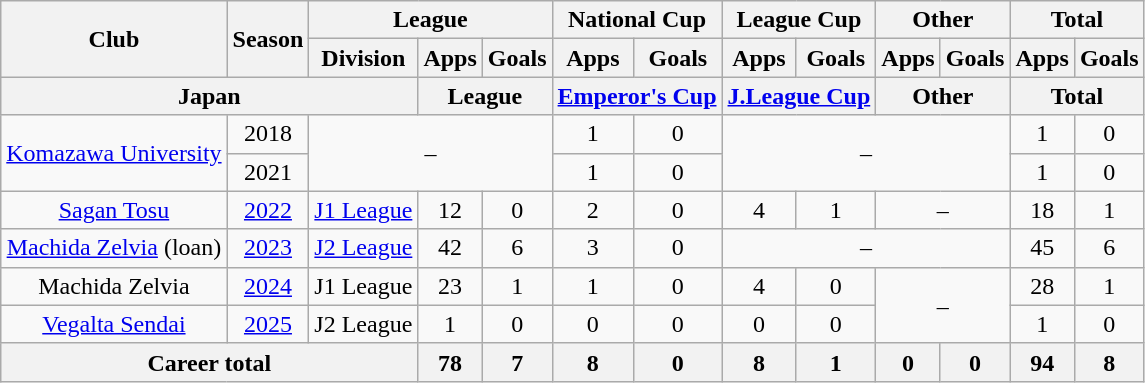<table class="wikitable" style="text-align: center">
<tr>
<th rowspan="2">Club</th>
<th rowspan="2">Season</th>
<th colspan="3">League</th>
<th colspan="2">National Cup</th>
<th colspan="2">League Cup</th>
<th colspan="2">Other</th>
<th colspan="2">Total</th>
</tr>
<tr>
<th>Division</th>
<th>Apps</th>
<th>Goals</th>
<th>Apps</th>
<th>Goals</th>
<th>Apps</th>
<th>Goals</th>
<th>Apps</th>
<th>Goals</th>
<th>Apps</th>
<th>Goals</th>
</tr>
<tr>
<th colspan=3>Japan</th>
<th colspan=2>League</th>
<th colspan=2><a href='#'>Emperor's Cup</a></th>
<th colspan=2><a href='#'>J.League Cup</a></th>
<th colspan=2>Other</th>
<th colspan=2>Total</th>
</tr>
<tr>
<td rowspan="2"><a href='#'>Komazawa University</a></td>
<td>2018</td>
<td rowspan="2" colspan="3">–</td>
<td>1</td>
<td>0</td>
<td rowspan="2" colspan="4">–</td>
<td>1</td>
<td>0</td>
</tr>
<tr>
<td>2021</td>
<td>1</td>
<td>0</td>
<td>1</td>
<td>0</td>
</tr>
<tr>
<td><a href='#'>Sagan Tosu</a></td>
<td><a href='#'>2022</a></td>
<td><a href='#'>J1 League</a></td>
<td>12</td>
<td>0</td>
<td>2</td>
<td>0</td>
<td>4</td>
<td>1</td>
<td colspan="2">–</td>
<td>18</td>
<td>1</td>
</tr>
<tr>
<td><a href='#'>Machida Zelvia</a> (loan)</td>
<td><a href='#'>2023</a></td>
<td><a href='#'>J2 League</a></td>
<td>42</td>
<td>6</td>
<td>3</td>
<td>0</td>
<td colspan="4">–</td>
<td>45</td>
<td>6</td>
</tr>
<tr>
<td>Machida Zelvia</td>
<td><a href='#'>2024</a></td>
<td>J1 League</td>
<td>23</td>
<td>1</td>
<td>1</td>
<td>0</td>
<td>4</td>
<td>0</td>
<td rowspan="2" colspan="2">–</td>
<td>28</td>
<td>1</td>
</tr>
<tr>
<td><a href='#'>Vegalta Sendai</a></td>
<td><a href='#'>2025</a></td>
<td>J2 League</td>
<td>1</td>
<td>0</td>
<td>0</td>
<td>0</td>
<td>0</td>
<td>0</td>
<td>1</td>
<td>0</td>
</tr>
<tr>
<th colspan=3>Career total</th>
<th>78</th>
<th>7</th>
<th>8</th>
<th>0</th>
<th>8</th>
<th>1</th>
<th>0</th>
<th>0</th>
<th>94</th>
<th>8</th>
</tr>
</table>
